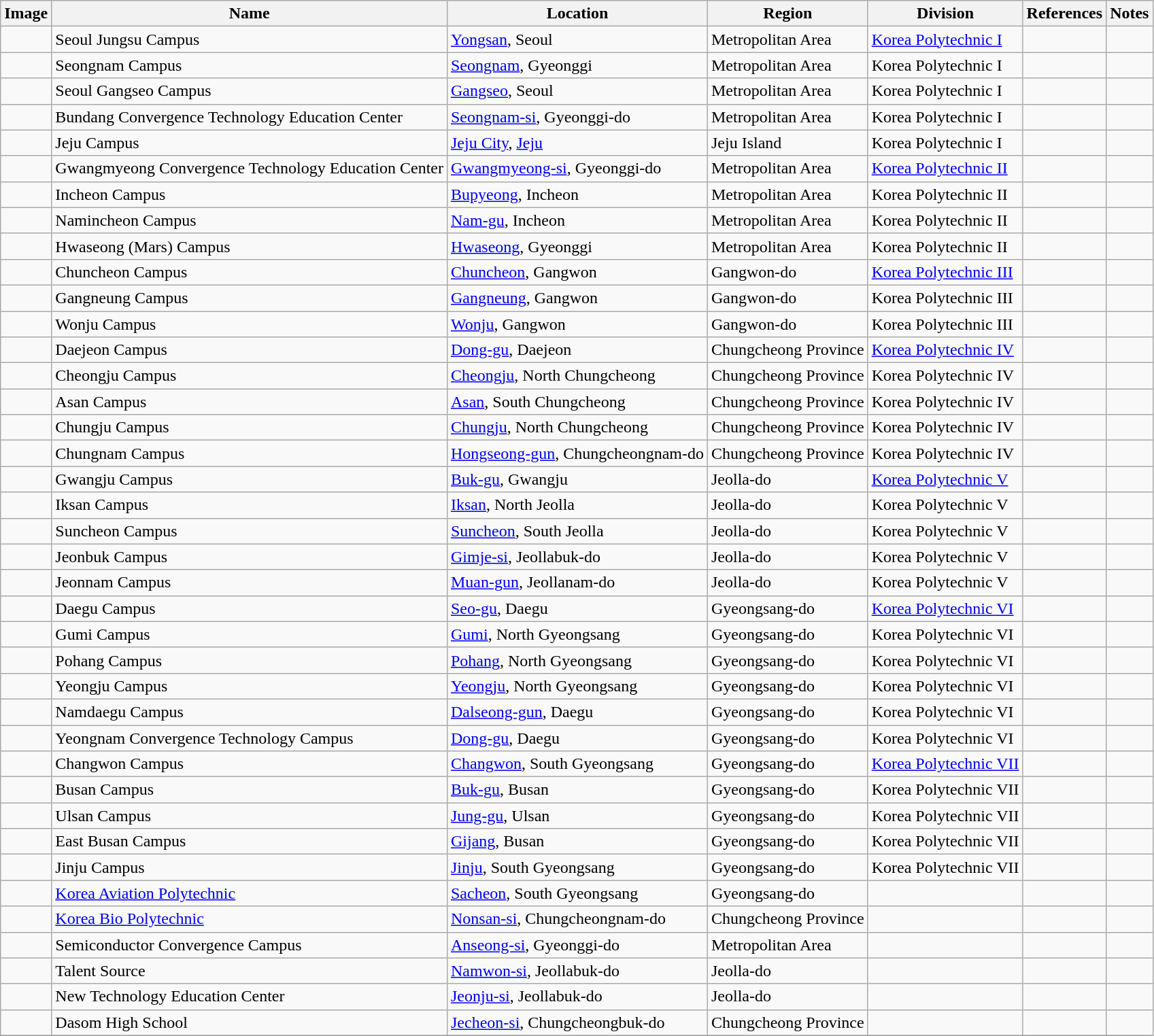<table class="wikitable sortable" style="text-align:left;">
<tr>
<th>Image</th>
<th>Name</th>
<th>Location</th>
<th>Region</th>
<th>Division</th>
<th class="unsortable">References</th>
<th class="unsortable">Notes</th>
</tr>
<tr>
<td></td>
<td>Seoul Jungsu Campus</td>
<td><a href='#'>Yongsan</a>, Seoul</td>
<td>Metropolitan Area</td>
<td><a href='#'>Korea Polytechnic I</a></td>
<td></td>
<td></td>
</tr>
<tr>
<td></td>
<td>Seongnam Campus</td>
<td><a href='#'>Seongnam</a>, Gyeonggi</td>
<td>Metropolitan Area</td>
<td>Korea Polytechnic I</td>
<td></td>
<td></td>
</tr>
<tr>
<td></td>
<td>Seoul Gangseo Campus</td>
<td><a href='#'>Gangseo</a>, Seoul</td>
<td>Metropolitan Area</td>
<td>Korea Polytechnic I</td>
<td></td>
<td></td>
</tr>
<tr>
<td></td>
<td>Bundang Convergence Technology Education Center</td>
<td><a href='#'>Seongnam-si</a>, Gyeonggi-do</td>
<td>Metropolitan Area</td>
<td>Korea Polytechnic I</td>
<td></td>
<td></td>
</tr>
<tr>
<td></td>
<td>Jeju Campus</td>
<td><a href='#'>Jeju City</a>, <a href='#'>Jeju</a></td>
<td>Jeju Island</td>
<td>Korea Polytechnic I</td>
<td></td>
<td></td>
</tr>
<tr>
<td></td>
<td>Gwangmyeong Convergence Technology Education Center</td>
<td><a href='#'>Gwangmyeong-si</a>, Gyeonggi-do</td>
<td>Metropolitan Area</td>
<td><a href='#'>Korea Polytechnic II</a></td>
<td></td>
<td></td>
</tr>
<tr>
<td></td>
<td>Incheon Campus</td>
<td><a href='#'>Bupyeong</a>, Incheon</td>
<td>Metropolitan Area</td>
<td>Korea Polytechnic II</td>
<td></td>
<td></td>
</tr>
<tr>
<td></td>
<td>Namincheon Campus</td>
<td><a href='#'>Nam-gu</a>, Incheon</td>
<td>Metropolitan Area</td>
<td>Korea Polytechnic II</td>
<td></td>
<td></td>
</tr>
<tr>
<td></td>
<td>Hwaseong (Mars) Campus</td>
<td><a href='#'>Hwaseong</a>, Gyeonggi</td>
<td>Metropolitan Area</td>
<td>Korea Polytechnic II</td>
<td></td>
<td></td>
</tr>
<tr>
<td></td>
<td>Chuncheon Campus</td>
<td><a href='#'>Chuncheon</a>, Gangwon</td>
<td>Gangwon-do</td>
<td><a href='#'>Korea Polytechnic III</a></td>
<td></td>
<td></td>
</tr>
<tr>
<td></td>
<td>Gangneung Campus</td>
<td><a href='#'>Gangneung</a>, Gangwon</td>
<td>Gangwon-do</td>
<td>Korea Polytechnic III</td>
<td></td>
<td></td>
</tr>
<tr>
<td></td>
<td>Wonju Campus</td>
<td><a href='#'>Wonju</a>, Gangwon</td>
<td>Gangwon-do</td>
<td>Korea Polytechnic III</td>
<td></td>
<td></td>
</tr>
<tr>
<td></td>
<td>Daejeon Campus</td>
<td><a href='#'>Dong-gu</a>, Daejeon</td>
<td>Chungcheong Province</td>
<td><a href='#'>Korea Polytechnic IV</a></td>
<td></td>
<td></td>
</tr>
<tr>
<td></td>
<td>Cheongju Campus</td>
<td><a href='#'>Cheongju</a>, North Chungcheong</td>
<td>Chungcheong Province</td>
<td>Korea Polytechnic IV</td>
<td></td>
<td></td>
</tr>
<tr>
<td></td>
<td>Asan Campus</td>
<td><a href='#'>Asan</a>, South Chungcheong</td>
<td>Chungcheong Province</td>
<td>Korea Polytechnic IV</td>
<td></td>
<td></td>
</tr>
<tr>
<td></td>
<td>Chungju Campus</td>
<td><a href='#'>Chungju</a>, North Chungcheong</td>
<td>Chungcheong Province</td>
<td>Korea Polytechnic IV</td>
<td></td>
<td></td>
</tr>
<tr>
<td></td>
<td>Chungnam Campus</td>
<td><a href='#'>Hongseong-gun</a>, Chungcheongnam-do</td>
<td>Chungcheong Province</td>
<td>Korea Polytechnic IV</td>
<td></td>
<td></td>
</tr>
<tr>
<td></td>
<td>Gwangju Campus</td>
<td><a href='#'>Buk-gu</a>, Gwangju</td>
<td>Jeolla-do</td>
<td><a href='#'>Korea Polytechnic V</a></td>
<td></td>
<td></td>
</tr>
<tr>
<td></td>
<td>Iksan Campus</td>
<td><a href='#'>Iksan</a>, North Jeolla</td>
<td>Jeolla-do</td>
<td>Korea Polytechnic V</td>
<td></td>
<td></td>
</tr>
<tr>
<td></td>
<td>Suncheon Campus</td>
<td><a href='#'>Suncheon</a>, South Jeolla</td>
<td>Jeolla-do</td>
<td>Korea Polytechnic V</td>
<td></td>
<td></td>
</tr>
<tr>
<td></td>
<td>Jeonbuk Campus</td>
<td><a href='#'>Gimje-si</a>, Jeollabuk-do</td>
<td>Jeolla-do</td>
<td>Korea Polytechnic V</td>
<td></td>
<td></td>
</tr>
<tr>
<td></td>
<td>Jeonnam Campus</td>
<td><a href='#'>Muan-gun</a>, Jeollanam-do</td>
<td>Jeolla-do</td>
<td>Korea Polytechnic V</td>
<td></td>
<td></td>
</tr>
<tr>
<td></td>
<td>Daegu Campus</td>
<td><a href='#'>Seo-gu</a>, Daegu</td>
<td>Gyeongsang-do</td>
<td><a href='#'>Korea Polytechnic VI</a></td>
<td></td>
<td></td>
</tr>
<tr>
<td></td>
<td>Gumi Campus</td>
<td><a href='#'>Gumi</a>, North Gyeongsang</td>
<td>Gyeongsang-do</td>
<td>Korea Polytechnic VI</td>
<td></td>
<td></td>
</tr>
<tr>
<td></td>
<td>Pohang Campus</td>
<td><a href='#'>Pohang</a>, North Gyeongsang</td>
<td>Gyeongsang-do</td>
<td>Korea Polytechnic VI</td>
<td></td>
<td></td>
</tr>
<tr>
<td></td>
<td>Yeongju Campus</td>
<td><a href='#'>Yeongju</a>, North Gyeongsang</td>
<td>Gyeongsang-do</td>
<td>Korea Polytechnic VI</td>
<td></td>
<td></td>
</tr>
<tr>
<td></td>
<td>Namdaegu Campus</td>
<td><a href='#'>Dalseong-gun</a>, Daegu</td>
<td>Gyeongsang-do</td>
<td>Korea Polytechnic VI</td>
<td></td>
<td></td>
</tr>
<tr>
<td></td>
<td>Yeongnam Convergence Technology Campus</td>
<td><a href='#'>Dong-gu</a>, Daegu</td>
<td>Gyeongsang-do</td>
<td>Korea Polytechnic VI</td>
<td></td>
<td></td>
</tr>
<tr>
<td></td>
<td>Changwon Campus</td>
<td><a href='#'>Changwon</a>, South Gyeongsang</td>
<td>Gyeongsang-do</td>
<td><a href='#'>Korea Polytechnic VII</a></td>
<td></td>
<td></td>
</tr>
<tr>
<td></td>
<td>Busan Campus</td>
<td><a href='#'>Buk-gu</a>, Busan</td>
<td>Gyeongsang-do</td>
<td>Korea Polytechnic VII</td>
<td></td>
<td></td>
</tr>
<tr>
<td></td>
<td>Ulsan Campus</td>
<td><a href='#'>Jung-gu</a>, Ulsan</td>
<td>Gyeongsang-do</td>
<td>Korea Polytechnic VII</td>
<td></td>
<td></td>
</tr>
<tr>
<td></td>
<td>East Busan Campus</td>
<td><a href='#'>Gijang</a>, Busan</td>
<td>Gyeongsang-do</td>
<td>Korea Polytechnic VII</td>
<td></td>
<td></td>
</tr>
<tr>
<td></td>
<td>Jinju Campus</td>
<td><a href='#'>Jinju</a>, South Gyeongsang</td>
<td>Gyeongsang-do</td>
<td>Korea Polytechnic VII</td>
<td></td>
<td></td>
</tr>
<tr>
<td></td>
<td><a href='#'>Korea Aviation Polytechnic</a></td>
<td><a href='#'>Sacheon</a>, South Gyeongsang</td>
<td>Gyeongsang-do</td>
<td></td>
<td></td>
<td></td>
</tr>
<tr>
<td></td>
<td><a href='#'>Korea Bio Polytechnic</a></td>
<td><a href='#'>Nonsan-si</a>, Chungcheongnam-do</td>
<td>Chungcheong Province</td>
<td></td>
<td></td>
<td></td>
</tr>
<tr>
<td></td>
<td>Semiconductor Convergence Campus</td>
<td><a href='#'>Anseong-si</a>, Gyeonggi-do</td>
<td>Metropolitan Area</td>
<td></td>
<td></td>
<td></td>
</tr>
<tr>
<td></td>
<td>Talent Source</td>
<td><a href='#'>Namwon-si</a>, Jeollabuk-do</td>
<td>Jeolla-do</td>
<td></td>
<td></td>
<td></td>
</tr>
<tr>
<td></td>
<td>New Technology Education Center</td>
<td><a href='#'>Jeonju-si</a>, Jeollabuk-do</td>
<td>Jeolla-do</td>
<td></td>
<td></td>
<td></td>
</tr>
<tr>
<td></td>
<td>Dasom High School</td>
<td><a href='#'>Jecheon-si</a>, Chungcheongbuk-do</td>
<td>Chungcheong Province</td>
<td></td>
<td></td>
<td></td>
</tr>
<tr>
</tr>
</table>
